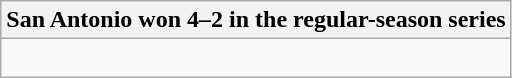<table class="wikitable collapsible collapsed">
<tr>
<th>San Antonio won 4–2 in the regular-season series</th>
</tr>
<tr>
<td><br>




</td>
</tr>
</table>
